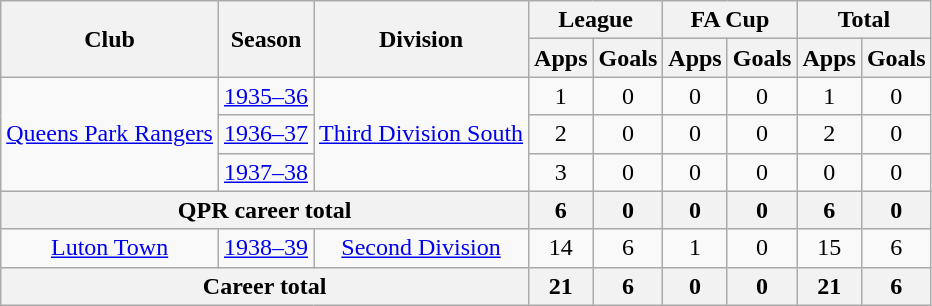<table class="wikitable" style="text-align:center;">
<tr>
<th rowspan="2">Club</th>
<th rowspan="2">Season</th>
<th rowspan="2">Division</th>
<th colspan="2">League</th>
<th colspan="2">FA Cup</th>
<th colspan="2">Total</th>
</tr>
<tr>
<th>Apps</th>
<th>Goals</th>
<th>Apps</th>
<th>Goals</th>
<th>Apps</th>
<th>Goals</th>
</tr>
<tr>
<td rowspan="3"><a href='#'>Queens Park Rangers</a></td>
<td><a href='#'>1935–36</a></td>
<td rowspan="3"><a href='#'>Third Division South</a></td>
<td>1</td>
<td>0</td>
<td>0</td>
<td>0</td>
<td>1</td>
<td>0</td>
</tr>
<tr>
<td><a href='#'>1936–37</a></td>
<td>2</td>
<td>0</td>
<td>0</td>
<td>0</td>
<td>2</td>
<td>0</td>
</tr>
<tr>
<td><a href='#'>1937–38</a></td>
<td>3</td>
<td>0</td>
<td>0</td>
<td>0</td>
<td>0</td>
<td>0</td>
</tr>
<tr>
<th colspan="3">QPR career total</th>
<th>6</th>
<th>0</th>
<th>0</th>
<th>0</th>
<th>6</th>
<th>0</th>
</tr>
<tr>
<td><a href='#'>Luton Town</a></td>
<td><a href='#'>1938–39</a></td>
<td><a href='#'>Second Division</a></td>
<td>14</td>
<td>6</td>
<td>1</td>
<td>0</td>
<td>15</td>
<td>6</td>
</tr>
<tr>
<th colspan="3">Career total</th>
<th>21</th>
<th>6</th>
<th>0</th>
<th>0</th>
<th>21</th>
<th>6</th>
</tr>
</table>
